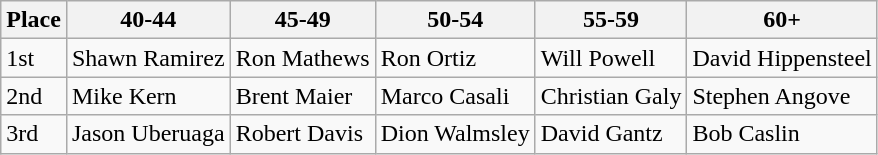<table class="wikitable">
<tr>
<th>Place</th>
<th>40-44</th>
<th>45-49</th>
<th>50-54</th>
<th>55-59</th>
<th>60+</th>
</tr>
<tr>
<td>1st</td>
<td>Shawn Ramirez</td>
<td>Ron Mathews</td>
<td>Ron Ortiz</td>
<td>Will Powell</td>
<td>David Hippensteel</td>
</tr>
<tr>
<td>2nd</td>
<td>Mike Kern</td>
<td>Brent Maier</td>
<td>Marco Casali</td>
<td>Christian Galy</td>
<td>Stephen Angove</td>
</tr>
<tr>
<td>3rd</td>
<td>Jason Uberuaga</td>
<td>Robert Davis</td>
<td>Dion Walmsley</td>
<td>David Gantz</td>
<td>Bob Caslin</td>
</tr>
</table>
